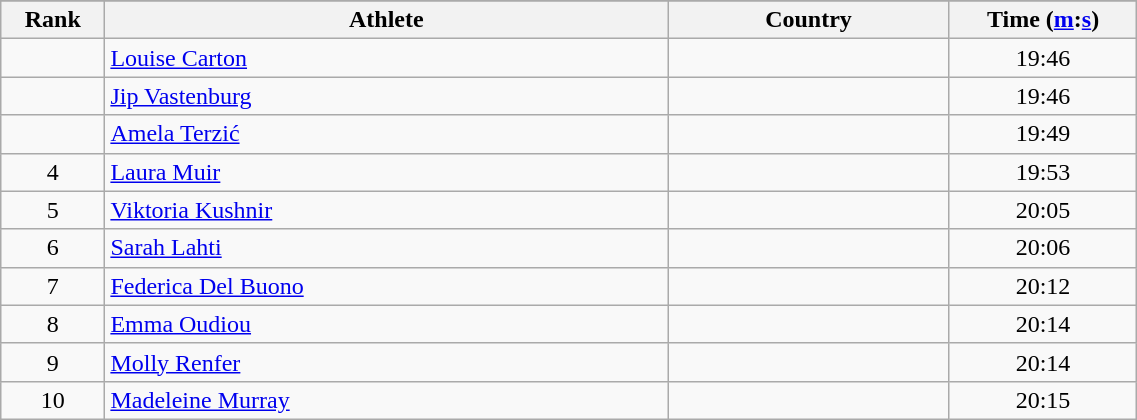<table class="wikitable" style="text-align:center;" width="60%">
<tr>
</tr>
<tr>
<th width=5%>Rank</th>
<th width=30%>Athlete</th>
<th width=15%>Country</th>
<th width=10%>Time (<a href='#'>m</a>:<a href='#'>s</a>)</th>
</tr>
<tr>
<td></td>
<td align="left"><a href='#'>Louise Carton</a></td>
<td align="left"></td>
<td>19:46</td>
</tr>
<tr>
<td></td>
<td align="left"><a href='#'>Jip Vastenburg</a></td>
<td align="left"></td>
<td>19:46</td>
</tr>
<tr>
<td></td>
<td align="left"><a href='#'>Amela Terzić</a></td>
<td align="left"></td>
<td>19:49</td>
</tr>
<tr>
<td>4</td>
<td align="left"><a href='#'>Laura Muir</a></td>
<td align="left"></td>
<td>19:53</td>
</tr>
<tr>
<td>5</td>
<td align="left"><a href='#'>Viktoria Kushnir</a></td>
<td align="left"></td>
<td>20:05</td>
</tr>
<tr>
<td>6</td>
<td align="left"><a href='#'>Sarah Lahti</a></td>
<td align="left"></td>
<td>20:06</td>
</tr>
<tr>
<td>7</td>
<td align="left"><a href='#'>Federica Del Buono</a></td>
<td align="left"></td>
<td>20:12</td>
</tr>
<tr>
<td>8</td>
<td align="left"><a href='#'>Emma Oudiou</a></td>
<td align="left"></td>
<td>20:14</td>
</tr>
<tr>
<td>9</td>
<td align="left"><a href='#'>Molly Renfer</a></td>
<td align="left"></td>
<td>20:14</td>
</tr>
<tr>
<td>10</td>
<td align="left"><a href='#'>Madeleine Murray</a></td>
<td align="left"></td>
<td>20:15</td>
</tr>
</table>
